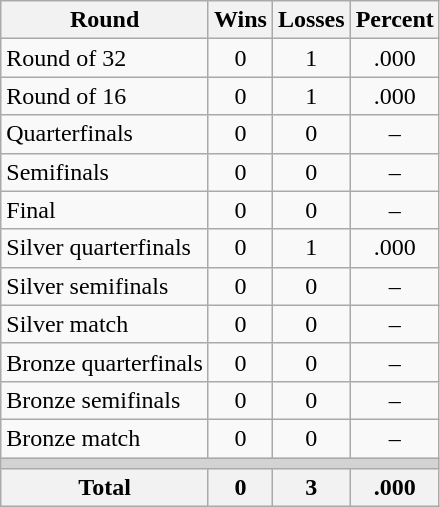<table class=wikitable>
<tr>
<th>Round</th>
<th>Wins</th>
<th>Losses</th>
<th>Percent</th>
</tr>
<tr align=center>
<td align=left>Round of 32</td>
<td>0</td>
<td>1</td>
<td>.000</td>
</tr>
<tr align=center>
<td align=left>Round of 16</td>
<td>0</td>
<td>1</td>
<td>.000</td>
</tr>
<tr align=center>
<td align=left>Quarterfinals</td>
<td>0</td>
<td>0</td>
<td>–</td>
</tr>
<tr align=center>
<td align=left>Semifinals</td>
<td>0</td>
<td>0</td>
<td>–</td>
</tr>
<tr align=center>
<td align=left>Final</td>
<td>0</td>
<td>0</td>
<td>–</td>
</tr>
<tr align=center>
<td align=left>Silver quarterfinals</td>
<td>0</td>
<td>1</td>
<td>.000</td>
</tr>
<tr align=center>
<td align=left>Silver semifinals</td>
<td>0</td>
<td>0</td>
<td>–</td>
</tr>
<tr align=center>
<td align=left>Silver match</td>
<td>0</td>
<td>0</td>
<td>–</td>
</tr>
<tr align=center>
<td align=left>Bronze quarterfinals</td>
<td>0</td>
<td>0</td>
<td>–</td>
</tr>
<tr align=center>
<td align=left>Bronze semifinals</td>
<td>0</td>
<td>0</td>
<td>–</td>
</tr>
<tr align=center>
<td align=left>Bronze match</td>
<td>0</td>
<td>0</td>
<td>–</td>
</tr>
<tr>
<td colspan=4 bgcolor=lightgray></td>
</tr>
<tr>
<th>Total</th>
<th>0</th>
<th>3</th>
<th>.000</th>
</tr>
</table>
